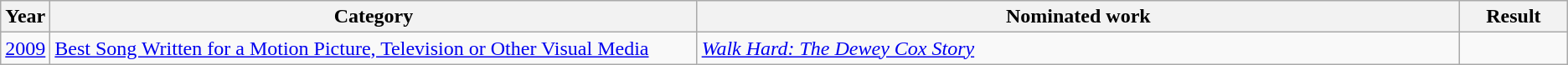<table class="wikitable sortable">
<tr>
<th scope="col" style="width:1em;">Year</th>
<th scope="col" style="width:33em;">Category</th>
<th scope="col" style="width:39em;">Nominated work</th>
<th scope="col" style="width:5em;">Result</th>
</tr>
<tr>
<td><a href='#'>2009</a></td>
<td><a href='#'>Best Song Written for a Motion Picture, Television or Other Visual Media</a></td>
<td><em><a href='#'>Walk Hard: The Dewey Cox Story</a></em></td>
<td></td>
</tr>
</table>
